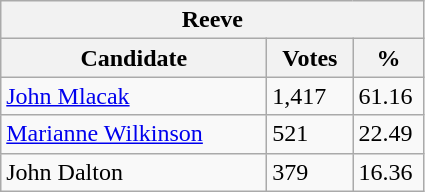<table class="wikitable">
<tr>
<th colspan="3">Reeve</th>
</tr>
<tr>
<th style="width: 170px">Candidate</th>
<th style="width: 50px">Votes</th>
<th style="width: 40px">%</th>
</tr>
<tr>
<td><a href='#'>John Mlacak</a></td>
<td>1,417</td>
<td>61.16</td>
</tr>
<tr>
<td><a href='#'>Marianne Wilkinson</a></td>
<td>521</td>
<td>22.49</td>
</tr>
<tr>
<td>John Dalton</td>
<td>379</td>
<td>16.36</td>
</tr>
</table>
